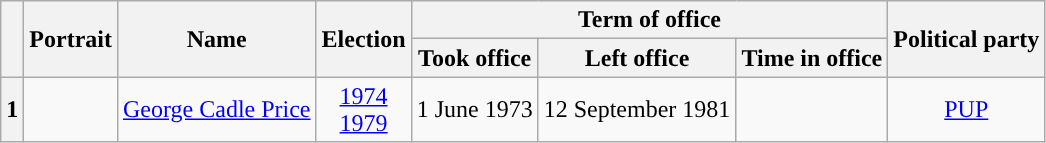<table class=wikitable style=text-align:center>
<tr>
<th rowspan=2></th>
<th rowspan=2>Portrait</th>
<th rowspan=2>Name<br></th>
<th rowspan=2>Election</th>
<th colspan=3>Term of office</th>
<th rowspan=2>Political party</th>
</tr>
<tr>
<th>Took office</th>
<th>Left office</th>
<th>Time in office</th>
</tr>
<tr>
<th style="background:">1</th>
<td></td>
<td><a href='#'>George Cadle Price</a><br></td>
<td><a href='#'>1974</a><br><a href='#'>1979</a></td>
<td>1 June 1973</td>
<td>12 September 1981</td>
<td></td>
<td><a href='#'>PUP</a></td>
</tr>
</table>
